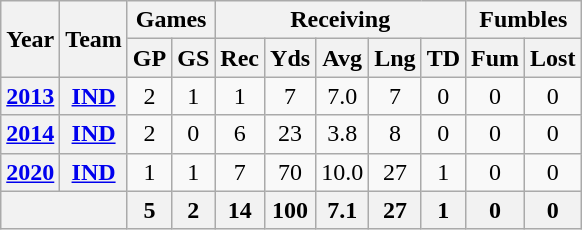<table class=wikitable style="text-align:center;">
<tr>
<th rowspan=2>Year</th>
<th rowspan=2>Team</th>
<th colspan=2>Games</th>
<th colspan=5>Receiving</th>
<th colspan=2>Fumbles</th>
</tr>
<tr>
<th>GP</th>
<th>GS</th>
<th>Rec</th>
<th>Yds</th>
<th>Avg</th>
<th>Lng</th>
<th>TD</th>
<th>Fum</th>
<th>Lost</th>
</tr>
<tr>
<th><a href='#'>2013</a></th>
<th><a href='#'>IND</a></th>
<td>2</td>
<td>1</td>
<td>1</td>
<td>7</td>
<td>7.0</td>
<td>7</td>
<td>0</td>
<td>0</td>
<td>0</td>
</tr>
<tr>
<th><a href='#'>2014</a></th>
<th><a href='#'>IND</a></th>
<td>2</td>
<td>0</td>
<td>6</td>
<td>23</td>
<td>3.8</td>
<td>8</td>
<td>0</td>
<td>0</td>
<td>0</td>
</tr>
<tr>
<th><a href='#'>2020</a></th>
<th><a href='#'>IND</a></th>
<td>1</td>
<td>1</td>
<td>7</td>
<td>70</td>
<td>10.0</td>
<td>27</td>
<td>1</td>
<td>0</td>
<td>0</td>
</tr>
<tr>
<th colspan="2"></th>
<th>5</th>
<th>2</th>
<th>14</th>
<th>100</th>
<th>7.1</th>
<th>27</th>
<th>1</th>
<th>0</th>
<th>0</th>
</tr>
</table>
